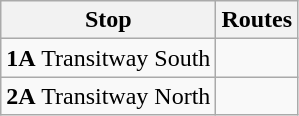<table class="wikitable">
<tr>
<th>Stop</th>
<th>Routes</th>
</tr>
<tr>
<td><strong>1A</strong> Transitway South</td>
<td>          </td>
</tr>
<tr>
<td><strong>2A</strong> Transitway North</td>
<td>           </td>
</tr>
</table>
